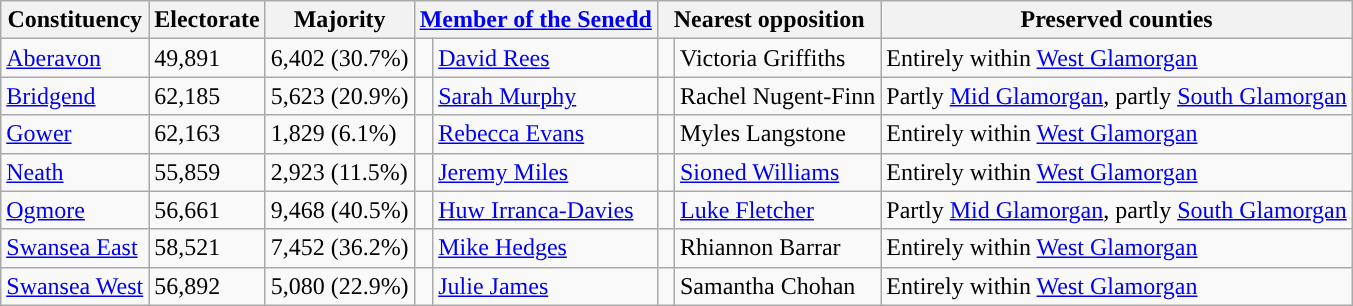<table class="wikitable sortable">
<tr>
<th>Constituency</th>
<th>Electorate</th>
<th>Majority</th>
<th colspan=2 class=unsortable><a href='#'>Member of the Senedd</a></th>
<th colspan=2 class=unsortable>Nearest opposition</th>
<th class="unsortable">Preserved counties</th>
</tr>
<tr>
<td><a href='#'>Aberavon</a></td>
<td>49,891</td>
<td>6,402 (30.7%)</td>
<td> </td>
<td><a href='#'>David Rees</a></td>
<td bgcolor=> </td>
<td>Victoria Griffiths</td>
<td>Entirely within <a href='#'>West Glamorgan</a></td>
</tr>
<tr>
<td><a href='#'>Bridgend</a></td>
<td>62,185</td>
<td>5,623 (20.9%)</td>
<td> </td>
<td><a href='#'>Sarah Murphy</a></td>
<td> </td>
<td>Rachel Nugent-Finn</td>
<td>Partly <a href='#'>Mid Glamorgan</a>, partly <a href='#'>South Glamorgan</a></td>
</tr>
<tr>
<td><a href='#'>Gower</a></td>
<td>62,163</td>
<td>1,829 (6.1%)</td>
<td> </td>
<td><a href='#'>Rebecca Evans</a></td>
<td> </td>
<td>Myles Langstone</td>
<td>Entirely within <a href='#'>West Glamorgan</a></td>
</tr>
<tr>
<td><a href='#'>Neath</a></td>
<td>55,859</td>
<td>2,923 (11.5%)</td>
<td> </td>
<td><a href='#'>Jeremy Miles</a></td>
<td bgcolor=> </td>
<td><a href='#'>Sioned Williams</a></td>
<td>Entirely within <a href='#'>West Glamorgan</a></td>
</tr>
<tr>
<td><a href='#'>Ogmore</a></td>
<td>56,661</td>
<td>9,468 (40.5%)</td>
<td> </td>
<td><a href='#'>Huw Irranca-Davies</a></td>
<td bgcolor=> </td>
<td><a href='#'>Luke Fletcher</a></td>
<td>Partly <a href='#'>Mid Glamorgan</a>, partly <a href='#'>South Glamorgan</a></td>
</tr>
<tr>
<td><a href='#'>Swansea East</a></td>
<td>58,521</td>
<td>7,452 (36.2%)</td>
<td> </td>
<td><a href='#'>Mike Hedges</a></td>
<td bgcolor=> </td>
<td>Rhiannon Barrar</td>
<td>Entirely within <a href='#'>West Glamorgan</a></td>
</tr>
<tr>
<td><a href='#'>Swansea West</a></td>
<td>56,892</td>
<td>5,080 (22.9%)</td>
<td> </td>
<td><a href='#'>Julie James</a></td>
<td> </td>
<td>Samantha Chohan</td>
<td>Entirely within <a href='#'>West Glamorgan</a></td>
</tr>
</table>
